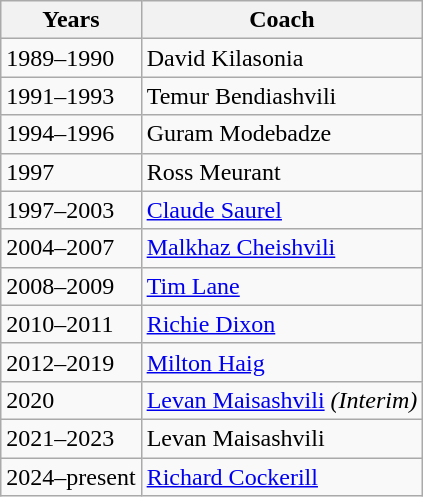<table class=wikitable>
<tr>
<th>Years</th>
<th>Coach</th>
</tr>
<tr>
<td>1989–1990</td>
<td> David Kilasonia</td>
</tr>
<tr>
<td>1991–1993</td>
<td> Temur Bendiashvili</td>
</tr>
<tr>
<td>1994–1996</td>
<td> Guram Modebadze</td>
</tr>
<tr>
<td>1997</td>
<td> Ross Meurant</td>
</tr>
<tr>
<td>1997–2003</td>
<td> <a href='#'>Claude Saurel</a></td>
</tr>
<tr>
<td>2004–2007</td>
<td> <a href='#'>Malkhaz Cheishvili</a></td>
</tr>
<tr>
<td>2008–2009</td>
<td> <a href='#'>Tim Lane</a></td>
</tr>
<tr>
<td>2010–2011</td>
<td> <a href='#'>Richie Dixon</a></td>
</tr>
<tr>
<td>2012–2019</td>
<td> <a href='#'>Milton Haig</a></td>
</tr>
<tr>
<td>2020</td>
<td> <a href='#'>Levan Maisashvili</a> <em>(Interim)</em></td>
</tr>
<tr>
<td>2021–2023</td>
<td> Levan Maisashvili</td>
</tr>
<tr>
<td>2024–present</td>
<td> <a href='#'>Richard Cockerill</a></td>
</tr>
</table>
